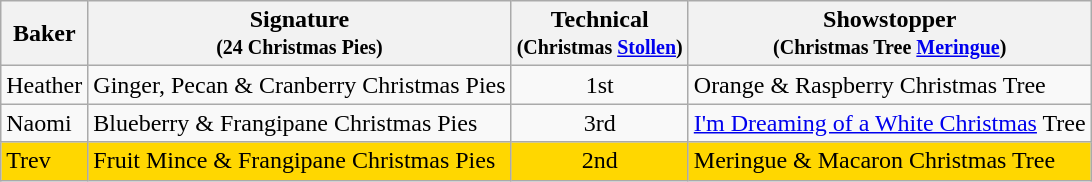<table class="wikitable" style="text-align:center;">
<tr>
<th>Baker</th>
<th>Signature<br><small>(24 Christmas Pies)</small></th>
<th>Technical<br><small>(Christmas <a href='#'>Stollen</a>)</small></th>
<th>Showstopper<br><small>(Christmas Tree <a href='#'>Meringue</a>)</small></th>
</tr>
<tr>
<td align="left">Heather</td>
<td align="left">Ginger, Pecan & Cranberry Christmas Pies</td>
<td>1st</td>
<td align="left">Orange & Raspberry Christmas Tree</td>
</tr>
<tr>
<td align="left">Naomi</td>
<td align="left">Blueberry & Frangipane Christmas Pies</td>
<td>3rd</td>
<td align="left"><a href='#'>I'm Dreaming of a White Christmas</a> Tree</td>
</tr>
<tr style="background:gold;">
<td align="left">Trev</td>
<td align="left">Fruit Mince & Frangipane Christmas Pies</td>
<td>2nd</td>
<td align="left">Meringue & Macaron Christmas Tree</td>
</tr>
</table>
